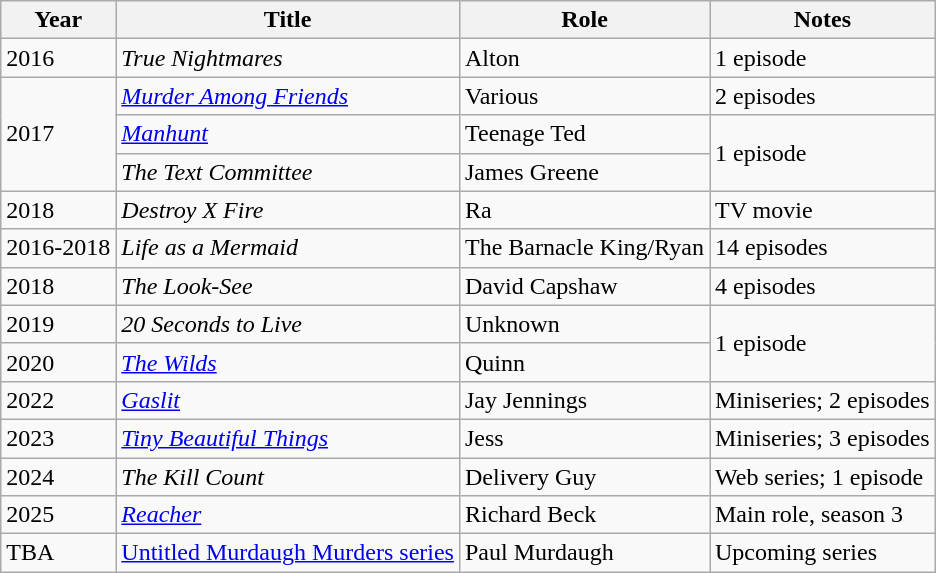<table class="wikitable sortable">
<tr>
<th>Year</th>
<th>Title</th>
<th>Role</th>
<th class="unsortable">Notes</th>
</tr>
<tr>
<td>2016</td>
<td><em>True Nightmares</em></td>
<td>Alton</td>
<td>1 episode</td>
</tr>
<tr>
<td rowspan="3">2017</td>
<td><em><a href='#'>Murder Among Friends</a></em></td>
<td>Various</td>
<td>2 episodes</td>
</tr>
<tr>
<td><em><a href='#'>Manhunt</a></em></td>
<td>Teenage Ted</td>
<td rowspan="2">1 episode</td>
</tr>
<tr>
<td><em>The Text Committee</em></td>
<td>James Greene</td>
</tr>
<tr>
<td>2018</td>
<td><em>Destroy X Fire</em></td>
<td>Ra</td>
<td>TV movie</td>
</tr>
<tr>
<td>2016-2018</td>
<td><em>Life as a Mermaid</em></td>
<td>The Barnacle King/Ryan</td>
<td>14 episodes</td>
</tr>
<tr>
<td>2018</td>
<td><em>The Look-See</em></td>
<td>David Capshaw</td>
<td>4 episodes</td>
</tr>
<tr>
<td>2019</td>
<td><em>20 Seconds to Live</em></td>
<td>Unknown</td>
<td rowspan="2">1 episode</td>
</tr>
<tr>
<td>2020</td>
<td><em><a href='#'>The Wilds</a></em></td>
<td>Quinn</td>
</tr>
<tr>
<td>2022</td>
<td><em><a href='#'>Gaslit</a></em></td>
<td>Jay Jennings</td>
<td>Miniseries; 2 episodes</td>
</tr>
<tr>
<td>2023</td>
<td><em><a href='#'>Tiny Beautiful Things</a></em></td>
<td>Jess</td>
<td>Miniseries; 3 episodes</td>
</tr>
<tr>
<td>2024</td>
<td><em>The Kill Count</em></td>
<td>Delivery Guy</td>
<td>Web series; 1 episode</td>
</tr>
<tr>
<td>2025</td>
<td><em><a href='#'>Reacher</a></em></td>
<td>Richard Beck</td>
<td>Main role, season 3</td>
</tr>
<tr>
<td>TBA</td>
<td><a href='#'>Untitled Murdaugh Murders series</a></td>
<td>Paul Murdaugh</td>
<td>Upcoming series</td>
</tr>
</table>
